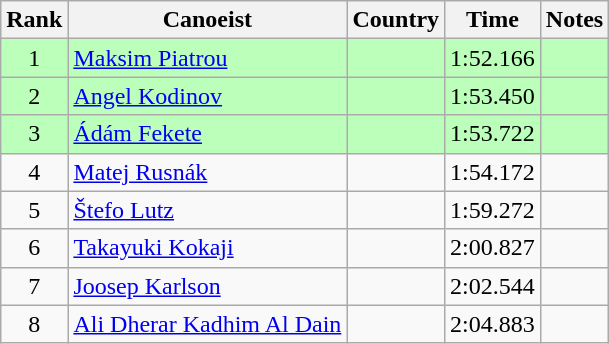<table class="wikitable" style="text-align:center">
<tr>
<th>Rank</th>
<th>Canoeist</th>
<th>Country</th>
<th>Time</th>
<th>Notes</th>
</tr>
<tr bgcolor=bbffbb>
<td>1</td>
<td align="left"><a href='#'>Maksim Piatrou</a></td>
<td align="left"></td>
<td>1:52.166</td>
<td></td>
</tr>
<tr bgcolor=bbffbb>
<td>2</td>
<td align="left"><a href='#'>Angel Kodinov</a></td>
<td align="left"></td>
<td>1:53.450</td>
<td></td>
</tr>
<tr bgcolor=bbffbb>
<td>3</td>
<td align="left"><a href='#'>Ádám Fekete</a></td>
<td align="left"></td>
<td>1:53.722</td>
<td></td>
</tr>
<tr>
<td>4</td>
<td align="left"><a href='#'>Matej Rusnák</a></td>
<td align="left"></td>
<td>1:54.172</td>
<td></td>
</tr>
<tr>
<td>5</td>
<td align="left"><a href='#'>Štefo Lutz</a></td>
<td align="left"></td>
<td>1:59.272</td>
<td></td>
</tr>
<tr>
<td>6</td>
<td align="left"><a href='#'>Takayuki Kokaji</a></td>
<td align="left"></td>
<td>2:00.827</td>
<td></td>
</tr>
<tr>
<td>7</td>
<td align="left"><a href='#'>Joosep Karlson</a></td>
<td align="left"></td>
<td>2:02.544</td>
<td></td>
</tr>
<tr>
<td>8</td>
<td align="left"><a href='#'>Ali Dherar Kadhim Al Dain</a></td>
<td align="left"></td>
<td>2:04.883</td>
<td></td>
</tr>
</table>
